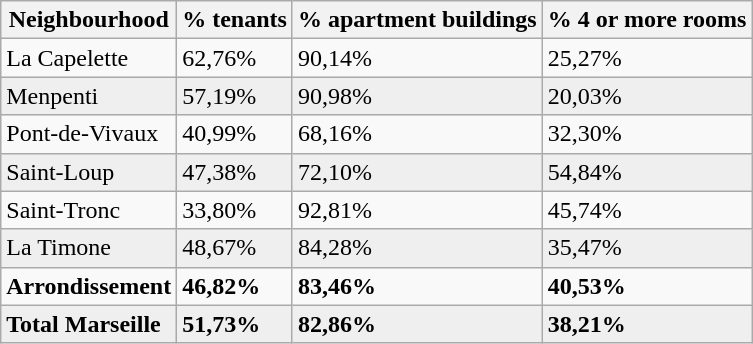<table class=wikitable>
<tr>
<th>Neighbourhood</th>
<th>% tenants</th>
<th>% apartment buildings</th>
<th>% 4 or more rooms</th>
</tr>
<tr>
<td>La Capelette</td>
<td>62,76%</td>
<td>90,14%</td>
<td>25,27%</td>
</tr>
<tr style="background:#EFEFEF">
<td>Menpenti</td>
<td>57,19%</td>
<td>90,98%</td>
<td>20,03%</td>
</tr>
<tr>
<td>Pont-de-Vivaux</td>
<td>40,99%</td>
<td>68,16%</td>
<td>32,30%</td>
</tr>
<tr style="background:#EFEFEF">
<td>Saint-Loup</td>
<td>47,38%</td>
<td>72,10%</td>
<td>54,84%</td>
</tr>
<tr>
<td>Saint-Tronc</td>
<td>33,80%</td>
<td>92,81%</td>
<td>45,74%</td>
</tr>
<tr style="background:#EFEFEF">
<td>La Timone</td>
<td>48,67%</td>
<td>84,28%</td>
<td>35,47%</td>
</tr>
<tr>
<td><strong>Arrondissement</strong></td>
<td><strong>46,82%</strong></td>
<td><strong>83,46%</strong></td>
<td><strong>40,53%</strong></td>
</tr>
<tr style="background:#EFEFEF">
<td><strong>Total Marseille</strong></td>
<td><strong>51,73%</strong></td>
<td><strong>82,86%</strong></td>
<td><strong>38,21%</strong></td>
</tr>
</table>
